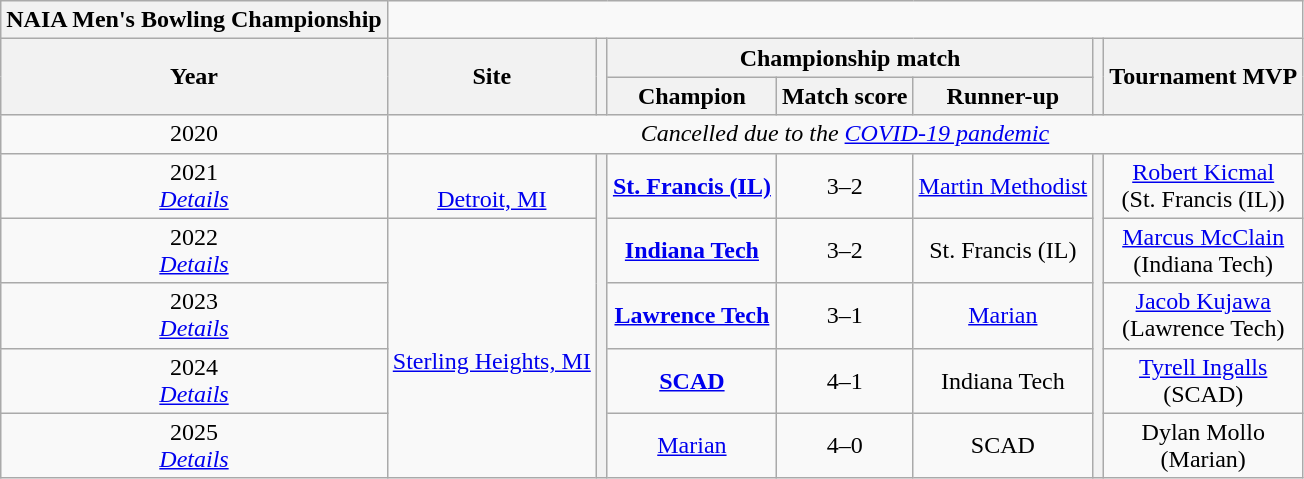<table class="wikitable" style="text-align:center">
<tr>
<th style=>NAIA Men's Bowling Championship</th>
</tr>
<tr>
<th rowspan=2>Year</th>
<th rowspan=2>Site</th>
<th rowspan=2></th>
<th colspan=3>Championship match</th>
<th rowspan=2></th>
<th rowspan=2>Tournament MVP</th>
</tr>
<tr>
<th>Champion</th>
<th>Match score</th>
<th>Runner-up</th>
</tr>
<tr>
<td>2020</td>
<td colspan=8><em>Cancelled due to the <a href='#'>COVID-19 pandemic</a></em></td>
</tr>
<tr>
<td>2021 <br> <em><a href='#'>Details</a></em></td>
<td><br><a href='#'>Detroit, MI</a></td>
<th rowspan=5></th>
<td><strong><a href='#'>St. Francis (IL)</a></strong></td>
<td>3–2</td>
<td><a href='#'>Martin Methodist</a></td>
<th rowspan=5></th>
<td><a href='#'>Robert Kicmal</a><br>(St. Francis (IL))</td>
</tr>
<tr>
<td>2022 <br> <em><a href='#'>Details</a></em></td>
<td rowspan=4><br><a href='#'>Sterling Heights, MI</a></td>
<td><strong><a href='#'>Indiana Tech</a></strong></td>
<td>3–2</td>
<td>St. Francis (IL)</td>
<td><a href='#'>Marcus McClain</a><br>(Indiana Tech)</td>
</tr>
<tr>
<td>2023 <br> <em><a href='#'>Details</a></em></td>
<td><strong><a href='#'>Lawrence Tech</a></strong></td>
<td>3–1</td>
<td><a href='#'>Marian</a></td>
<td><a href='#'>Jacob Kujawa</a><br>(Lawrence Tech)</td>
</tr>
<tr>
<td>2024 <br> <em><a href='#'>Details</a></em></td>
<td><strong><a href='#'>SCAD</a></strong></td>
<td>4–1</td>
<td>Indiana Tech</td>
<td><a href='#'>Tyrell Ingalls</a><br>(SCAD)</td>
</tr>
<tr>
<td>2025 <br> <em><a href='#'>Details</a></em></td>
<td><a href='#'>Marian</a></td>
<td>4–0</td>
<td>SCAD</td>
<td>Dylan Mollo<br>(Marian)</td>
</tr>
</table>
